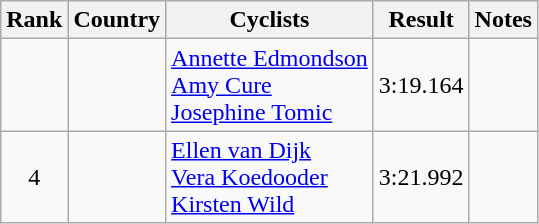<table class="wikitable sortable" style="text-align:center;">
<tr>
<th>Rank</th>
<th>Country</th>
<th class="unsortable">Cyclists</th>
<th>Result</th>
<th class="unsortable">Notes</th>
</tr>
<tr>
<td></td>
<td align="left"></td>
<td align="left"><a href='#'>Annette Edmondson</a><br><a href='#'>Amy Cure</a><br><a href='#'>Josephine Tomic</a></td>
<td>3:19.164</td>
<td></td>
</tr>
<tr>
<td>4</td>
<td align="left"></td>
<td align="left"><a href='#'>Ellen van Dijk</a><br><a href='#'>Vera Koedooder</a><br><a href='#'>Kirsten Wild</a></td>
<td>3:21.992</td>
<td></td>
</tr>
</table>
